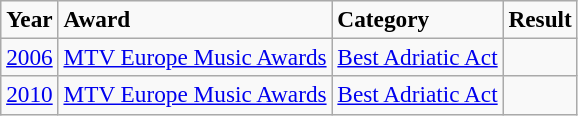<table class="sortable wikitable" style="font-size:97%;">
<tr>
<td><strong>Year</strong></td>
<td><strong>Award</strong></td>
<td><strong>Category</strong></td>
<td><strong>Result</strong></td>
</tr>
<tr>
<td><a href='#'>2006</a></td>
<td><a href='#'>MTV Europe Music Awards</a></td>
<td><a href='#'>Best Adriatic Act</a></td>
<td></td>
</tr>
<tr>
<td><a href='#'>2010</a></td>
<td><a href='#'>MTV Europe Music Awards</a></td>
<td><a href='#'>Best Adriatic Act</a></td>
<td></td>
</tr>
</table>
